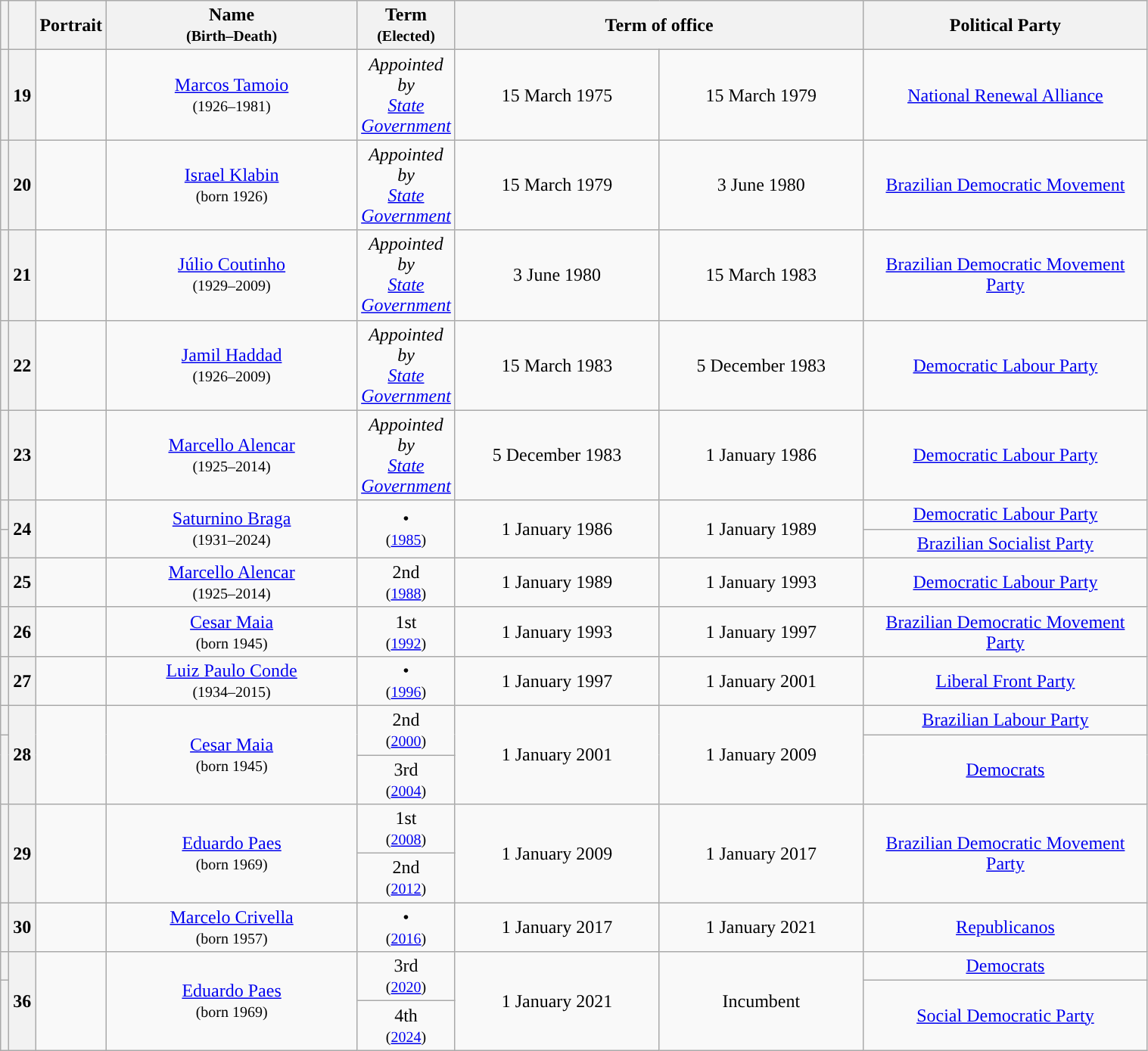<table class="wikitable" style="width:80%; text-align:center;">
<tr>
<th></th>
<th></th>
<th width=70>Portrait</th>
<th width=25%>Name<br><small>(Birth–Death)</small></th>
<th width=7%>Term<br><small>(Elected)</small></th>
<th colspan="2" width=40%>Term of office</th>
<th width=30%>Political Party</th>
</tr>
<tr>
<th style="background:"></th>
<th>19</th>
<td></td>
<td><a href='#'>Marcos Tamoio</a><br><small>(1926–1981)</small></td>
<td><em>Appointed by<br><a href='#'>State Government</a></em></td>
<td>15 March 1975</td>
<td>15 March 1979</td>
<td><a href='#'>National Renewal Alliance</a></td>
</tr>
<tr>
<th style="background:"></th>
<th>20</th>
<td></td>
<td><a href='#'>Israel Klabin</a><br><small>(born 1926)</small></td>
<td><em>Appointed by<br><a href='#'>State Government</a></em></td>
<td>15 March 1979</td>
<td>3 June 1980</td>
<td><a href='#'>Brazilian Democratic Movement</a></td>
</tr>
<tr>
<th style="background:"></th>
<th>21</th>
<td></td>
<td><a href='#'>Júlio Coutinho</a><br><small>(1929–2009)</small></td>
<td><em>Appointed by<br><a href='#'>State Government</a></em></td>
<td>3 June 1980</td>
<td>15 March 1983</td>
<td><a href='#'>Brazilian Democratic Movement Party</a></td>
</tr>
<tr>
<th style="background:"></th>
<th>22</th>
<td></td>
<td><a href='#'>Jamil Haddad</a><br><small>(1926–2009)</small></td>
<td><em>Appointed by<br><a href='#'>State Government</a></em></td>
<td>15 March 1983</td>
<td>5 December 1983</td>
<td><a href='#'>Democratic Labour Party</a></td>
</tr>
<tr>
<th style="background:"></th>
<th>23</th>
<td></td>
<td><a href='#'>Marcello Alencar</a><br><small>(1925–2014)</small></td>
<td><em>Appointed by<br><a href='#'>State Government</a></em></td>
<td>5 December 1983</td>
<td>1 January 1986</td>
<td><a href='#'>Democratic Labour Party</a></td>
</tr>
<tr>
<th style="background:"></th>
<th rowspan="2">24</th>
<td rowspan="2"></td>
<td rowspan="2"><a href='#'>Saturnino Braga</a><br><small>(1931–2024)</small></td>
<td rowspan="2">•<br><small>(<a href='#'>1985</a>)</small></td>
<td rowspan="2">1 January 1986</td>
<td rowspan="2">1 January 1989</td>
<td><a href='#'>Democratic Labour Party</a></td>
</tr>
<tr>
<th style="background:"></th>
<td><a href='#'>Brazilian Socialist Party</a></td>
</tr>
<tr>
<th style="background:"></th>
<th>25</th>
<td></td>
<td><a href='#'>Marcello Alencar</a><br><small>(1925–2014)</small></td>
<td>2nd<br><small>(<a href='#'>1988</a>)</small></td>
<td>1 January 1989</td>
<td>1 January 1993</td>
<td><a href='#'>Democratic Labour Party</a></td>
</tr>
<tr>
<th style="background:"></th>
<th>26</th>
<td></td>
<td><a href='#'>Cesar Maia</a><br><small>(born 1945)</small></td>
<td>1st<br><small>(<a href='#'>1992</a>)</small></td>
<td>1 January 1993</td>
<td>1 January 1997</td>
<td><a href='#'>Brazilian Democratic Movement Party</a></td>
</tr>
<tr>
<th style="background:"></th>
<th>27</th>
<td></td>
<td><a href='#'>Luiz Paulo Conde</a><br><small>(1934–2015)</small></td>
<td>•<br><small>(<a href='#'>1996</a>)</small></td>
<td>1 January 1997</td>
<td>1 January 2001</td>
<td><a href='#'>Liberal Front Party</a></td>
</tr>
<tr>
<th style="background:"></th>
<th rowspan="3">28</th>
<td rowspan="3"></td>
<td rowspan="3"><a href='#'>Cesar Maia</a><br><small>(born 1945)</small></td>
<td rowspan="2">2nd<br><small>(<a href='#'>2000</a>)</small></td>
<td rowspan="3">1 January 2001</td>
<td rowspan="3">1 January 2009</td>
<td><a href='#'>Brazilian Labour Party</a><br></td>
</tr>
<tr>
<th rowspan=2 style="background:"></th>
<td rowspan="2"><a href='#'>Democrats</a></td>
</tr>
<tr>
<td>3rd<br><small>(<a href='#'>2004</a>)</small></td>
</tr>
<tr>
<th rowspan=2 style="background:"></th>
<th rowspan=2>29</th>
<td rowspan=2></td>
<td rowspan=2><a href='#'>Eduardo Paes</a><br><small>(born 1969)</small></td>
<td>1st<br><small>(<a href='#'>2008</a>)</small></td>
<td rowspan=2>1 January 2009</td>
<td rowspan=2>1 January 2017</td>
<td rowspan=2><a href='#'>Brazilian Democratic Movement Party</a></td>
</tr>
<tr>
<td>2nd<br><small>(<a href='#'>2012</a>)</small></td>
</tr>
<tr>
<th style="background:"></th>
<th>30</th>
<td></td>
<td><a href='#'>Marcelo Crivella</a><br><small>(born 1957)</small></td>
<td>•<br><small>(<a href='#'>2016</a>)</small></td>
<td>1 January 2017</td>
<td>1 January 2021</td>
<td><a href='#'>Republicanos</a></td>
</tr>
<tr>
<th style="background:"></th>
<th rowspan="3">36</th>
<td rowspan="3"></td>
<td rowspan="3"><a href='#'>Eduardo Paes</a><br><small>(born 1969)</small></td>
<td rowspan="2">3rd<br><small>(<a href='#'>2020</a>)</small></td>
<td rowspan="3">1 January 2021</td>
<td rowspan="3">Incumbent</td>
<td><a href='#'>Democrats</a></td>
</tr>
<tr>
<th rowspan=2 style="background:"></th>
<td rowspan="2"><a href='#'>Social Democratic Party</a></td>
</tr>
<tr>
<td>4th<br><small>(<a href='#'>2024</a>)</small></td>
</tr>
</table>
